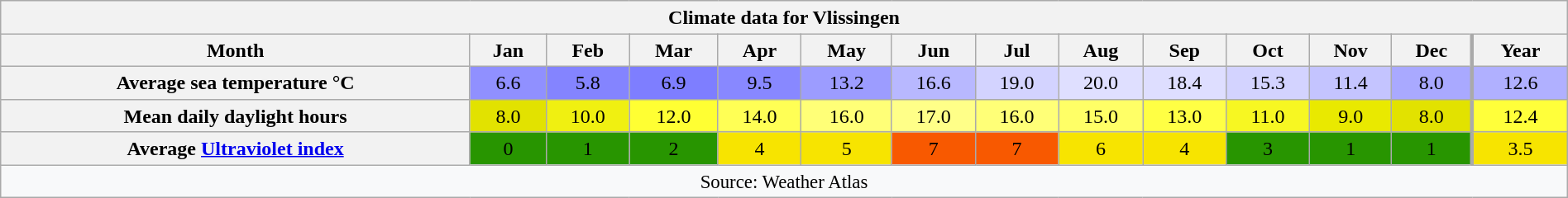<table style="width:100%;text-align:center;line-height:1.2em;margin-left:auto;margin-right:auto" class="wikitable mw-collapsible">
<tr>
<th Colspan=14>Climate data for Vlissingen</th>
</tr>
<tr>
<th>Month</th>
<th>Jan</th>
<th>Feb</th>
<th>Mar</th>
<th>Apr</th>
<th>May</th>
<th>Jun</th>
<th>Jul</th>
<th>Aug</th>
<th>Sep</th>
<th>Oct</th>
<th>Nov</th>
<th>Dec</th>
<th style="border-left-width:medium">Year</th>
</tr>
<tr>
<th>Average sea temperature °C</th>
<td style="background:#9090FF;color:#000000;">6.6<br></td>
<td style="background:#8484FF;color:#000000;">5.8<br></td>
<td style="background:#7E7EFF;color:#000000;">6.9<br></td>
<td style="background:#8888FF;color:#000000;">9.5<br></td>
<td style="background:#9C9CFF;color:#000000;">13.2<br></td>
<td style="background:#B8B8FF;color:#000000;">16.6<br></td>
<td style="background:#D3D3FF;color:#000000;">19.0<br></td>
<td style="background:#DFDFFF;color:#000000;">20.0<br></td>
<td style="background:#DEDEFF;color:#000000;">18.4<br></td>
<td style="background:#D3D3FF;color:#000000;">15.3<br></td>
<td style="background:#C4C4FF;color:#000000;">11.4<br></td>
<td style="background:#A9A9FF;color:#000000;">8.0<br></td>
<td style="background:#B0B0FF;color:#000000;border-left-width:medium">12.6<br></td>
</tr>
<tr>
<th>Mean daily daylight hours</th>
<td style="background:#E2E200;color:#000000;">8.0</td>
<td style="background:#F0F011;color:#000000;">10.0</td>
<td style="background:#FFFF33;color:#000000;">12.0</td>
<td style="background:#FFFF55;color:#000000;">14.0</td>
<td style="background:#FFFF77;color:#000000;">16.0</td>
<td style="background:#FFFF88;color:#000000;">17.0</td>
<td style="background:#FFFF77;color:#000000;">16.0</td>
<td style="background:#FFFF66;color:#000000;">15.0</td>
<td style="background:#FFFF44;color:#000000;">13.0</td>
<td style="background:#F7F722;color:#000000;">11.0</td>
<td style="background:#E9E900;color:#000000;">9.0</td>
<td style="background:#E2E200;color:#000000;">8.0</td>
<td style="background:#FFFF3A;color:#000000;border-left-width:medium">12.4</td>
</tr>
<tr>
<th>Average <a href='#'>Ultraviolet index</a></th>
<td style="background:#289500;color:#000000;">0</td>
<td style="background:#289500;color:#000000;">1</td>
<td style="background:#289500;color:#000000;">2</td>
<td style="background:#f7e400;color:#000000;">4</td>
<td style="background:#f7e400;color:#000000;">5</td>
<td style="background:#f85900;color:#000000;">7</td>
<td style="background:#f85900;color:#000000;">7</td>
<td style="background:#f7e400;color:#000000;">6</td>
<td style="background:#f7e400;color:#000000;">4</td>
<td style="background:#289500;color:#000000;">3</td>
<td style="background:#289500;color:#000000;">1</td>
<td style="background:#289500;color:#000000;">1</td>
<td style="background:#f7e400;color:#000000;border-left-width:medium">3.5</td>
</tr>
<tr>
<th Colspan=14 style="background:#f8f9fa;font-weight:normal;font-size:95%;">Source: Weather Atlas</th>
</tr>
</table>
